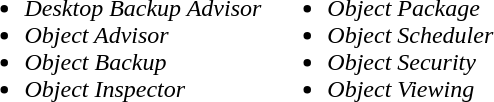<table>
<tr>
<td><br><ul><li><em>Desktop Backup Advisor</em></li><li><em>Object Advisor</em></li><li><em>Object Backup</em></li><li><em>Object Inspector</em></li></ul></td>
<td><br><ul><li><em>Object Package</em></li><li><em>Object Scheduler</em></li><li><em>Object Security</em></li><li><em>Object Viewing</em></li></ul></td>
</tr>
</table>
